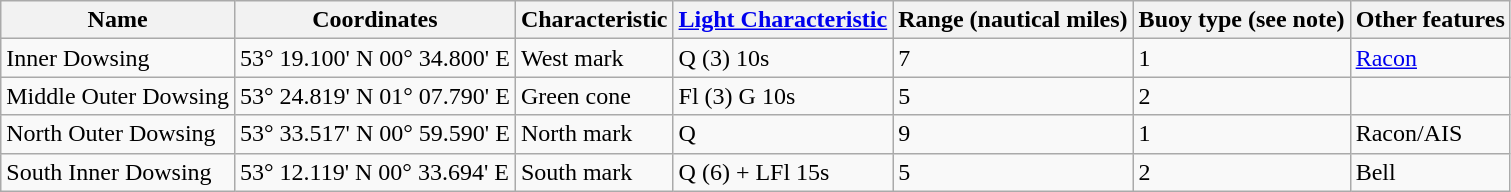<table class="wikitable">
<tr>
<th>Name</th>
<th>Coordinates</th>
<th>Characteristic</th>
<th><a href='#'>Light Characteristic</a></th>
<th>Range  (nautical miles)</th>
<th>Buoy type (see note)</th>
<th>Other  features</th>
</tr>
<tr>
<td>Inner  Dowsing</td>
<td>53°  19.100' N 00° 34.800' E</td>
<td>West mark</td>
<td>Q  (3) 10s</td>
<td>7</td>
<td>1</td>
<td><a href='#'>Racon</a></td>
</tr>
<tr>
<td>Middle  Outer Dowsing</td>
<td>53°  24.819' N 01° 07.790' E</td>
<td>Green cone</td>
<td>Fl  (3) G 10s</td>
<td>5</td>
<td>2</td>
<td></td>
</tr>
<tr>
<td>North  Outer Dowsing</td>
<td>53°  33.517' N 00° 59.590' E</td>
<td>North mark</td>
<td>Q</td>
<td>9</td>
<td>1</td>
<td>Racon/AIS</td>
</tr>
<tr>
<td>South  Inner Dowsing</td>
<td>53°  12.119' N 00° 33.694' E</td>
<td>South mark</td>
<td>Q  (6) + LFl 15s</td>
<td>5</td>
<td>2</td>
<td>Bell</td>
</tr>
</table>
